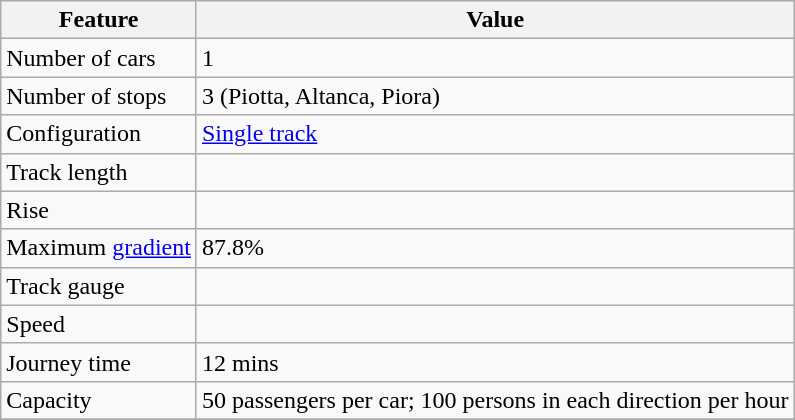<table class="wikitable sortable mw-datatable plainrowheaders">
<tr>
<th>Feature</th>
<th>Value</th>
</tr>
<tr>
<td>Number of cars</td>
<td>1</td>
</tr>
<tr>
<td>Number of stops</td>
<td>3 (Piotta, Altanca, Piora)</td>
</tr>
<tr>
<td>Configuration</td>
<td><a href='#'>Single track</a></td>
</tr>
<tr>
<td>Track length</td>
<td></td>
</tr>
<tr>
<td>Rise</td>
<td></td>
</tr>
<tr>
<td>Maximum <a href='#'>gradient</a></td>
<td>87.8%</td>
</tr>
<tr>
<td>Track gauge</td>
<td></td>
</tr>
<tr>
<td>Speed</td>
<td></td>
</tr>
<tr>
<td>Journey time</td>
<td>12 mins</td>
</tr>
<tr>
<td>Capacity</td>
<td>50 passengers per car; 100 persons in each direction per hour</td>
</tr>
<tr>
</tr>
</table>
